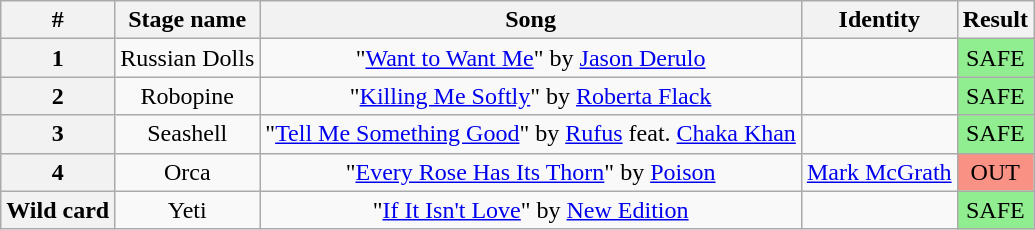<table class="wikitable plainrowheaders" style="text-align: center;">
<tr>
<th>#</th>
<th>Stage name</th>
<th>Song</th>
<th>Identity</th>
<th>Result</th>
</tr>
<tr>
<th>1</th>
<td>Russian Dolls</td>
<td>"<a href='#'>Want to Want Me</a>" by <a href='#'>Jason Derulo</a></td>
<td></td>
<td bgcolor=lightgreen>SAFE</td>
</tr>
<tr>
<th>2</th>
<td>Robopine</td>
<td>"<a href='#'>Killing Me Softly</a>" by <a href='#'>Roberta Flack</a></td>
<td></td>
<td bgcolor=lightgreen>SAFE</td>
</tr>
<tr>
<th>3</th>
<td>Seashell</td>
<td>"<a href='#'>Tell Me Something Good</a>" by <a href='#'>Rufus</a> feat. <a href='#'>Chaka Khan</a></td>
<td></td>
<td bgcolor=lightgreen>SAFE</td>
</tr>
<tr>
<th>4</th>
<td>Orca</td>
<td>"<a href='#'>Every Rose Has Its Thorn</a>" by <a href='#'>Poison</a></td>
<td><a href='#'>Mark McGrath</a></td>
<td bgcolor=#F99185>OUT</td>
</tr>
<tr>
<th>Wild card</th>
<td>Yeti</td>
<td>"<a href='#'>If It Isn't Love</a>" by <a href='#'>New Edition</a></td>
<td></td>
<td bgcolor=lightgreen>SAFE</td>
</tr>
</table>
